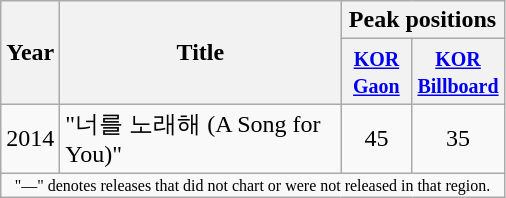<table class="wikitable" style="text-align:center;">
<tr>
<th rowspan=2>Year</th>
<th rowspan=2 width="180">Title</th>
<th colspan=3>Peak positions</th>
</tr>
<tr>
<th width="40"><small><a href='#'>KOR<br>Gaon</a></small></th>
<th width="40"><small><a href='#'>KOR<br>Billboard</a></small><br></th>
</tr>
<tr>
<td rowspan="1">2014</td>
<td align="left">"너를 노래해 (A Song for You)"</td>
<td align=center>45</td>
<td align=center>35</td>
</tr>
<tr>
<td colspan="14" style="text-align:center; font-size:8pt;">"—" denotes releases that did not chart or were not released in that region.</td>
</tr>
</table>
